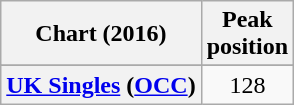<table class="wikitable sortable plainrowheaders" style="text-align:center">
<tr>
<th scope="col">Chart (2016)</th>
<th scope="col">Peak<br>position</th>
</tr>
<tr>
</tr>
<tr>
<th scope="row"><a href='#'>UK Singles</a> (<a href='#'>OCC</a>)</th>
<td>128</td>
</tr>
</table>
